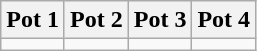<table class="wikitable">
<tr>
<th>Pot 1</th>
<th>Pot 2</th>
<th>Pot 3</th>
<th>Pot 4</th>
</tr>
<tr>
<td valign=top></td>
<td valign=top></td>
<td valign=top></td>
<td valign=top></td>
</tr>
</table>
